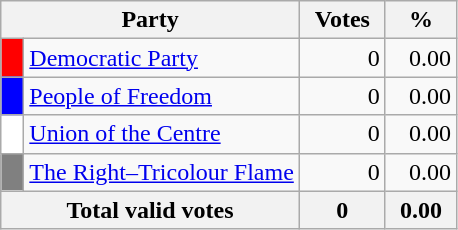<table class="wikitable">
<tr>
<th colspan="2" style="width: 130px">Party</th>
<th style="width: 50px">Votes</th>
<th style="width: 40px">%</th>
</tr>
<tr>
<td style="background-color:red">  </td>
<td style="text-align: left"><a href='#'>Democratic Party</a></td>
<td style="text-align: right">0</td>
<td style="text-align: right">0.00</td>
</tr>
<tr>
<td style="background-color:blue">  </td>
<td style="text-align: left"><a href='#'>People of Freedom</a></td>
<td style="text-align: right">0</td>
<td style="text-align: right">0.00</td>
</tr>
<tr>
<td style="background-color:white">  </td>
<td style="text-align: left"><a href='#'>Union of the Centre</a></td>
<td align="right">0</td>
<td align="right">0.00</td>
</tr>
<tr>
<td style="background-color:grey">  </td>
<td style="text-align: left"><a href='#'>The Right–Tricolour Flame</a></td>
<td align="right">0</td>
<td align="right">0.00</td>
</tr>
<tr bgcolor="white">
<th align="right" colspan=2>Total valid votes</th>
<th align="right">0</th>
<th align="right">0.00</th>
</tr>
</table>
